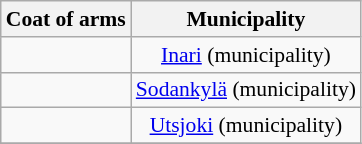<table class="wikitable" style="font-size: 90%; text-align: center; line-height: normal; margin-left: 30px;">
<tr>
<th>Coat of arms</th>
<th>Municipality</th>
</tr>
<tr>
<td align=left></td>
<td><a href='#'>Inari</a> (municipality)</td>
</tr>
<tr>
<td align=left></td>
<td><a href='#'>Sodankylä</a> (municipality)</td>
</tr>
<tr>
<td align=left></td>
<td><a href='#'>Utsjoki</a> (municipality)</td>
</tr>
<tr>
</tr>
</table>
